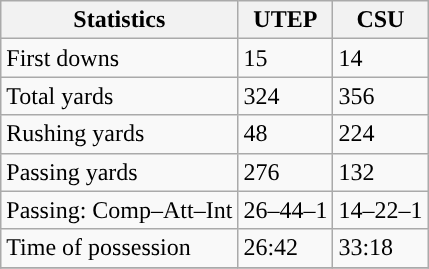<table class="wikitable" style="float: left;">
<tr>
<th>Statistics</th>
<th>UTEP</th>
<th>CSU</th>
</tr>
<tr>
<td>First downs</td>
<td>15</td>
<td>14</td>
</tr>
<tr>
<td>Total yards</td>
<td>324</td>
<td>356</td>
</tr>
<tr>
<td>Rushing yards</td>
<td>48</td>
<td>224</td>
</tr>
<tr>
<td>Passing yards</td>
<td>276</td>
<td>132</td>
</tr>
<tr>
<td>Passing: Comp–Att–Int</td>
<td>26–44–1</td>
<td>14–22–1</td>
</tr>
<tr>
<td>Time of possession</td>
<td>26:42</td>
<td>33:18</td>
</tr>
<tr>
</tr>
</table>
